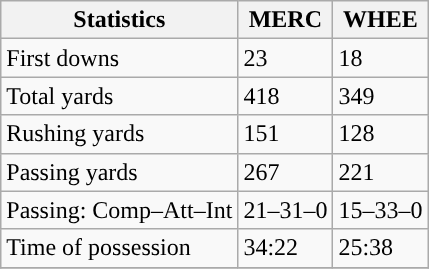<table class="wikitable" style="float: left;">
<tr>
<th>Statistics</th>
<th>MERC</th>
<th>WHEE</th>
</tr>
<tr>
<td>First downs</td>
<td>23</td>
<td>18</td>
</tr>
<tr>
<td>Total yards</td>
<td>418</td>
<td>349</td>
</tr>
<tr>
<td>Rushing yards</td>
<td>151</td>
<td>128</td>
</tr>
<tr>
<td>Passing yards</td>
<td>267</td>
<td>221</td>
</tr>
<tr>
<td>Passing: Comp–Att–Int</td>
<td>21–31–0</td>
<td>15–33–0</td>
</tr>
<tr>
<td>Time of possession</td>
<td>34:22</td>
<td>25:38</td>
</tr>
<tr>
</tr>
</table>
